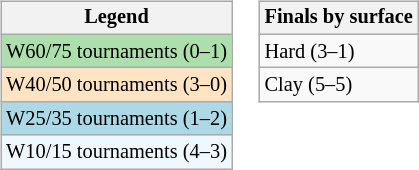<table>
<tr valign=top>
<td><br><table class=wikitable style="font-size:85%">
<tr>
<th>Legend</th>
</tr>
<tr style="background:#addfad;">
<td>W60/75 tournaments (0–1)</td>
</tr>
<tr style="background:#ffe4c4;">
<td>W40/50 tournaments (3–0)</td>
</tr>
<tr style="background:lightblue;">
<td>W25/35 tournaments (1–2)</td>
</tr>
<tr style="background:#f0f8ff;">
<td>W10/15 tournaments (4–3)</td>
</tr>
</table>
</td>
<td><br><table class=wikitable style="font-size:85%">
<tr>
<th>Finals by surface</th>
</tr>
<tr>
<td>Hard (3–1)</td>
</tr>
<tr>
<td>Clay (5–5)</td>
</tr>
</table>
</td>
</tr>
</table>
